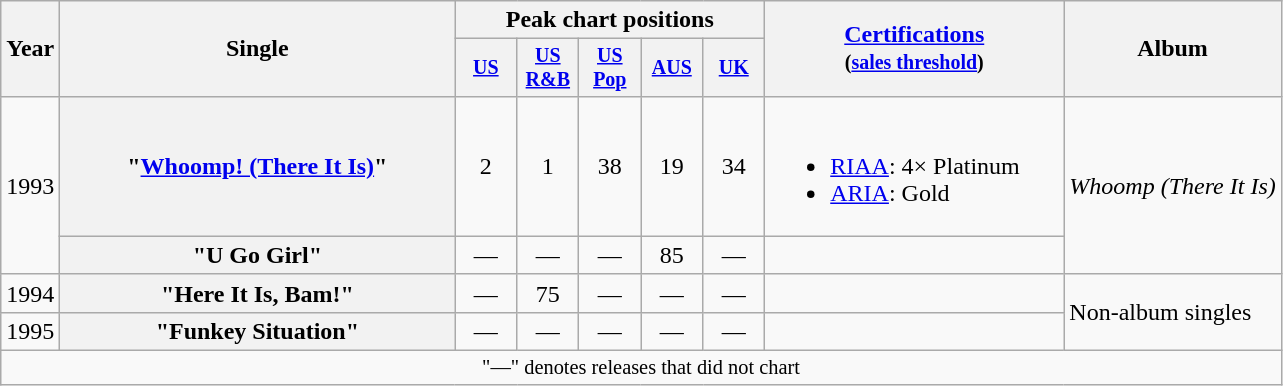<table class="wikitable plainrowheaders" style="text-align:center;">
<tr>
<th rowspan="2">Year</th>
<th rowspan="2" style="width:16em;">Single</th>
<th colspan="5">Peak chart positions</th>
<th rowspan="2" style="width:12em;"><a href='#'>Certifications</a><br><small>(<a href='#'>sales threshold</a>)</small></th>
<th rowspan="2">Album</th>
</tr>
<tr style="font-size:smaller;">
<th style="width:35px;"><a href='#'>US</a><br></th>
<th style="width:35px;"><a href='#'>US R&B</a><br></th>
<th style="width:35px;"><a href='#'>US Pop</a><br></th>
<th style="width:35px;"><a href='#'>AUS</a><br></th>
<th style="width:35px;"><a href='#'>UK</a><br></th>
</tr>
<tr>
<td rowspan="2">1993</td>
<th scope="row">"<a href='#'>Whoomp! (There It Is)</a>"</th>
<td>2</td>
<td>1</td>
<td>38</td>
<td>19</td>
<td>34</td>
<td style="text-align:left;"><br><ul><li><a href='#'>RIAA</a>: 4× Platinum</li><li><a href='#'>ARIA</a>: Gold</li></ul></td>
<td style="text-align:left;" rowspan="2"><em>Whoomp (There It Is)</em></td>
</tr>
<tr>
<th scope="row">"U Go Girl"</th>
<td>—</td>
<td>—</td>
<td>—</td>
<td>85</td>
<td>—</td>
<td></td>
</tr>
<tr>
<td>1994</td>
<th scope="row">"Here It Is, Bam!"</th>
<td>—</td>
<td>75</td>
<td>—</td>
<td>—</td>
<td>—</td>
<td></td>
<td style="text-align:left;" rowspan="2">Non-album singles</td>
</tr>
<tr>
<td>1995</td>
<th scope="row">"Funkey Situation"</th>
<td>—</td>
<td>—</td>
<td>—</td>
<td>—</td>
<td>—</td>
<td></td>
</tr>
<tr>
<td colspan="10" style="font-size:85%">"—" denotes releases that did not chart</td>
</tr>
</table>
